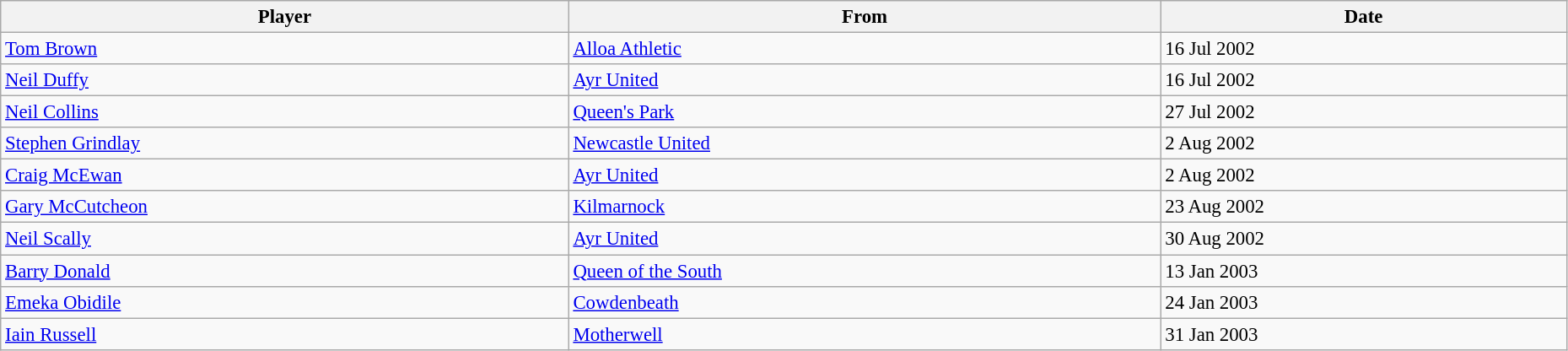<table class="wikitable" style="text-align:center; font-size:95%;width:98%; text-align:left">
<tr>
<th>Player</th>
<th>From</th>
<th>Date</th>
</tr>
<tr>
<td> <a href='#'>Tom Brown</a></td>
<td> <a href='#'>Alloa Athletic</a></td>
<td>16 Jul 2002</td>
</tr>
<tr>
<td> <a href='#'>Neil Duffy</a></td>
<td> <a href='#'>Ayr United</a></td>
<td>16 Jul 2002</td>
</tr>
<tr>
<td> <a href='#'>Neil Collins</a></td>
<td> <a href='#'>Queen's Park</a></td>
<td>27 Jul 2002</td>
</tr>
<tr>
<td> <a href='#'>Stephen Grindlay</a></td>
<td> <a href='#'>Newcastle United</a></td>
<td>2 Aug 2002</td>
</tr>
<tr>
<td> <a href='#'>Craig McEwan</a></td>
<td> <a href='#'>Ayr United</a></td>
<td>2 Aug 2002</td>
</tr>
<tr>
<td> <a href='#'>Gary McCutcheon</a></td>
<td> <a href='#'>Kilmarnock</a></td>
<td>23 Aug 2002</td>
</tr>
<tr>
<td> <a href='#'>Neil Scally</a></td>
<td> <a href='#'>Ayr United</a></td>
<td>30 Aug 2002</td>
</tr>
<tr>
<td> <a href='#'>Barry Donald</a></td>
<td> <a href='#'>Queen of the South</a></td>
<td>13 Jan 2003</td>
</tr>
<tr>
<td> <a href='#'>Emeka Obidile</a></td>
<td> <a href='#'>Cowdenbeath</a></td>
<td>24 Jan 2003</td>
</tr>
<tr>
<td> <a href='#'>Iain Russell</a></td>
<td> <a href='#'>Motherwell</a></td>
<td>31 Jan 2003</td>
</tr>
</table>
